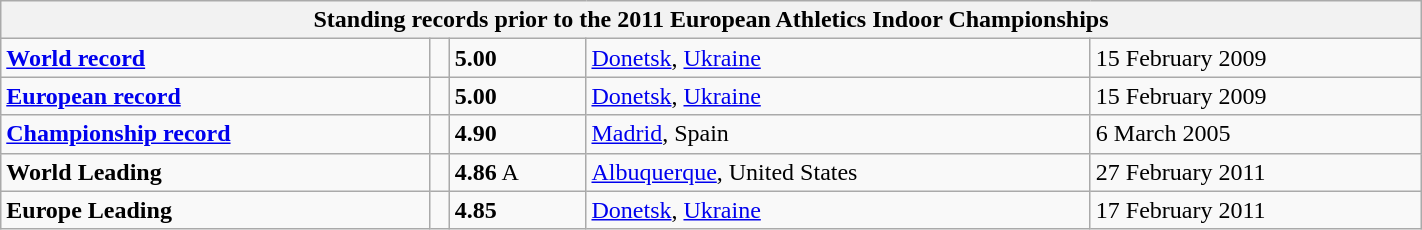<table class="wikitable" width=75%>
<tr>
<th colspan="5">Standing records prior to the 2011 European Athletics Indoor Championships</th>
</tr>
<tr>
<td><strong><a href='#'>World record</a></strong></td>
<td></td>
<td><strong>5.00</strong></td>
<td><a href='#'>Donetsk</a>, <a href='#'>Ukraine</a></td>
<td>15 February 2009</td>
</tr>
<tr>
<td><strong><a href='#'>European record</a></strong></td>
<td></td>
<td><strong>5.00</strong></td>
<td><a href='#'>Donetsk</a>, <a href='#'>Ukraine</a></td>
<td>15 February 2009</td>
</tr>
<tr>
<td><strong><a href='#'>Championship record</a></strong></td>
<td></td>
<td><strong>4.90</strong></td>
<td><a href='#'>Madrid</a>, Spain</td>
<td>6 March 2005</td>
</tr>
<tr>
<td><strong>World Leading</strong> </td>
<td></td>
<td><strong>4.86</strong> A</td>
<td><a href='#'>Albuquerque</a>, United States</td>
<td>27 February 2011</td>
</tr>
<tr>
<td><strong>Europe Leading</strong> </td>
<td></td>
<td><strong>4.85</strong></td>
<td><a href='#'>Donetsk</a>, <a href='#'>Ukraine</a></td>
<td>17 February 2011</td>
</tr>
</table>
